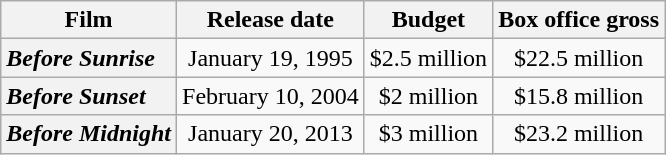<table class="wikitable sortable plainrowheaders" style="text-align:center;">
<tr>
<th>Film</th>
<th>Release date</th>
<th>Budget</th>
<th>Box office gross</th>
</tr>
<tr>
<th scope="row" style="text-align:left"><em>Before Sunrise</em></th>
<td>January 19, 1995</td>
<td>$2.5 million</td>
<td>$22.5 million</td>
</tr>
<tr>
<th scope="row" style="text-align:left"><em>Before Sunset</em></th>
<td>February 10, 2004</td>
<td>$2 million</td>
<td>$15.8 million</td>
</tr>
<tr>
<th scope="row" style="text-align:left"><em>Before Midnight</em></th>
<td>January 20, 2013</td>
<td>$3 million</td>
<td>$23.2 million</td>
</tr>
</table>
